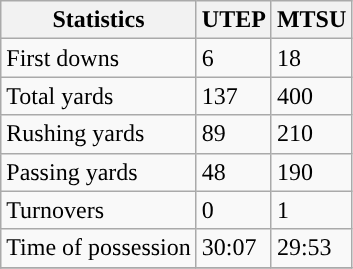<table class="wikitable">
<tr>
<th>Statistics</th>
<th>UTEP</th>
<th>MTSU</th>
</tr>
<tr>
<td>First downs</td>
<td>6</td>
<td>18</td>
</tr>
<tr>
<td>Total yards</td>
<td>137</td>
<td>400</td>
</tr>
<tr>
<td>Rushing yards</td>
<td>89</td>
<td>210</td>
</tr>
<tr>
<td>Passing yards</td>
<td>48</td>
<td>190</td>
</tr>
<tr>
<td>Turnovers</td>
<td>0</td>
<td>1</td>
</tr>
<tr>
<td>Time of possession</td>
<td>30:07</td>
<td>29:53</td>
</tr>
<tr>
</tr>
</table>
